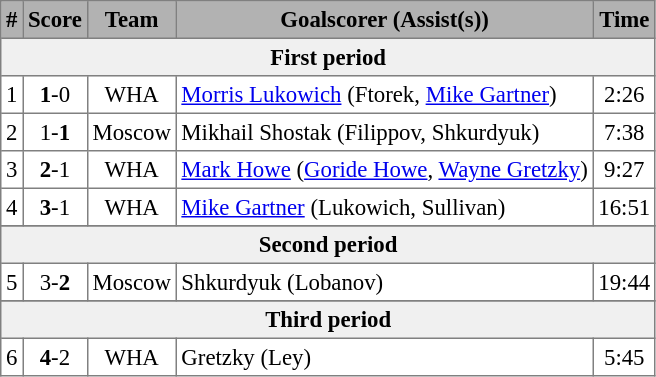<table cellpadding="3" cellspacing="1" border="1" style="font-size: 95%; text-align: center; border: gray solid 1px; border-collapse: collapse;">
<tr bgcolor="B2B2B2">
<th>#</th>
<th>Score</th>
<th>Team</th>
<th>Goalscorer (Assist(s))</th>
<th>Time</th>
</tr>
<tr bgcolor="f0f0f0">
<th colspan="5">First period</th>
</tr>
<tr>
<td>1</td>
<td><strong>1</strong>-0</td>
<td>WHA</td>
<td align="left"><a href='#'>Morris Lukowich</a> (Ftorek, <a href='#'>Mike Gartner</a>)</td>
<td>2:26</td>
</tr>
<tr>
<td>2</td>
<td>1-<strong>1</strong></td>
<td>Moscow</td>
<td align="left">Mikhail Shostak (Filippov, Shkurdyuk)</td>
<td>7:38</td>
</tr>
<tr>
<td>3</td>
<td><strong>2</strong>-1</td>
<td>WHA</td>
<td align="left"><a href='#'>Mark Howe</a> (<a href='#'>Goride Howe</a>, <a href='#'>Wayne Gretzky</a>)</td>
<td>9:27</td>
</tr>
<tr>
<td>4</td>
<td><strong>3</strong>-1</td>
<td>WHA</td>
<td align="left"><a href='#'>Mike Gartner</a> (Lukowich, Sullivan)</td>
<td>16:51</td>
</tr>
<tr>
</tr>
<tr bgcolor="f0f0f0">
<th colspan="6">Second period</th>
</tr>
<tr>
<td>5</td>
<td>3-<strong>2</strong></td>
<td>Moscow</td>
<td align="left">Shkurdyuk (Lobanov)</td>
<td>19:44</td>
</tr>
<tr>
</tr>
<tr bgcolor="f0f0f0">
<th colspan="5">Third period</th>
</tr>
<tr>
<td>6</td>
<td><strong>4</strong>-2</td>
<td>WHA</td>
<td align="left">Gretzky (Ley)</td>
<td>5:45</td>
</tr>
</table>
